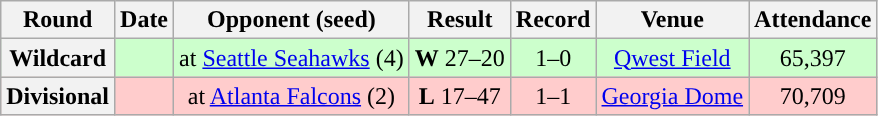<table class="wikitable" style="text-align:center">
<tr>
<th>Round</th>
<th>Date</th>
<th>Opponent (seed)</th>
<th>Result</th>
<th>Record</th>
<th>Venue</th>
<th>Attendance</th>
</tr>
<tr style="background:#cfc">
<th>Wildcard</th>
<td></td>
<td>at <a href='#'>Seattle Seahawks</a> (4)</td>
<td><strong>W</strong> 27–20</td>
<td>1–0</td>
<td><a href='#'>Qwest Field</a></td>
<td>65,397</td>
</tr>
<tr style="background:#fcc">
<th>Divisional</th>
<td></td>
<td>at <a href='#'>Atlanta Falcons</a> (2)</td>
<td><strong>L</strong> 17–47</td>
<td>1–1</td>
<td><a href='#'>Georgia Dome</a></td>
<td>70,709</td>
</tr>
</table>
